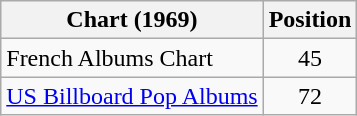<table class="wikitable sortable" style="text-align:center;">
<tr>
<th>Chart (1969)</th>
<th>Position</th>
</tr>
<tr>
<td align="left">French Albums Chart</td>
<td>45</td>
</tr>
<tr>
<td align="left"><a href='#'>US Billboard Pop Albums</a></td>
<td>72</td>
</tr>
</table>
